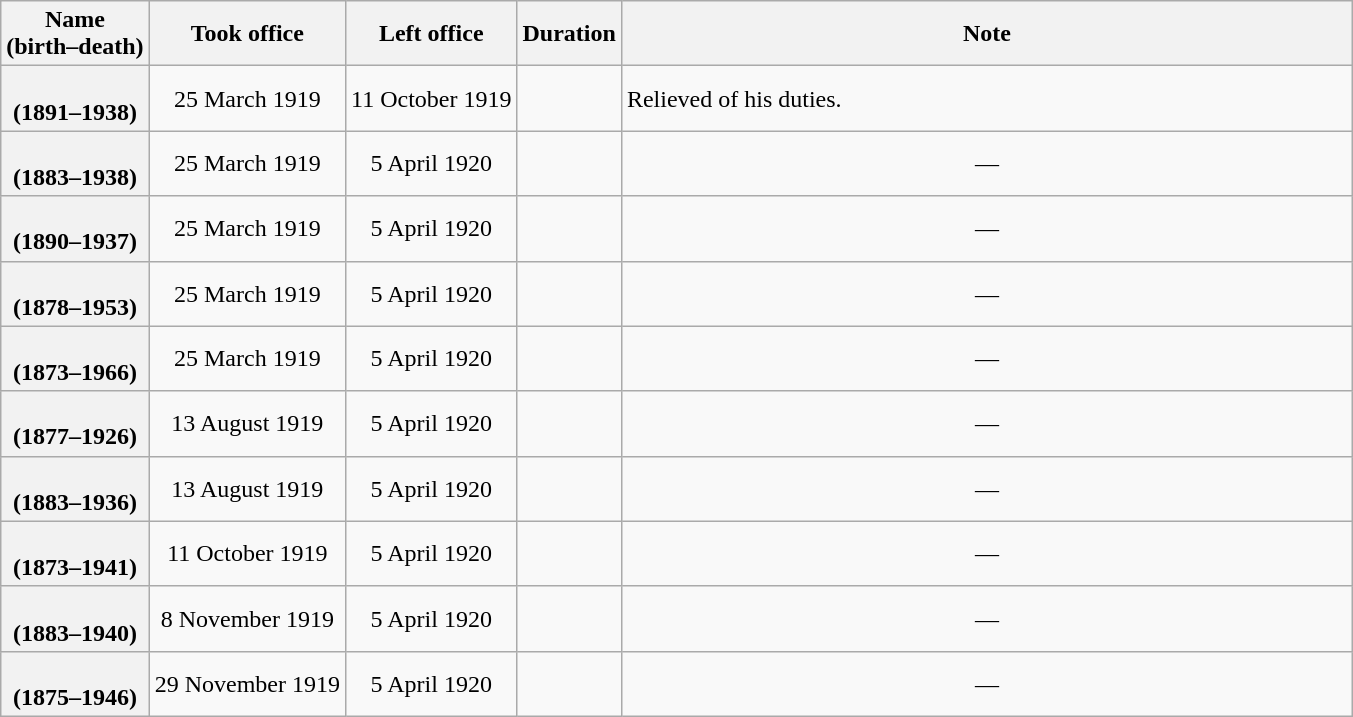<table class="wikitable plainrowheaders sortable" style="text-align:center;" border="1">
<tr>
<th scope="col">Name<br>(birth–death)</th>
<th scope="col">Took office</th>
<th scope="col">Left office</th>
<th scope="col">Duration</th>
<th scope="col" style="width:30em;">Note</th>
</tr>
<tr>
<th scope="row"><br>(1891–1938)</th>
<td>25 March 1919</td>
<td>11 October 1919</td>
<td></td>
<td align="left">Relieved of his duties.</td>
</tr>
<tr>
<th scope="row"><br>(1883–1938)</th>
<td>25 March 1919</td>
<td>5 April 1920</td>
<td></td>
<td>—</td>
</tr>
<tr>
<th scope="row"><br>(1890–1937)</th>
<td>25 March 1919</td>
<td>5 April 1920</td>
<td></td>
<td>—</td>
</tr>
<tr>
<th scope="row"><br>(1878–1953)</th>
<td>25 March 1919</td>
<td>5 April 1920</td>
<td></td>
<td>—</td>
</tr>
<tr>
<th scope="row"><br>(1873–1966)</th>
<td>25 March 1919</td>
<td>5 April 1920</td>
<td></td>
<td>—</td>
</tr>
<tr>
<th scope="row"><br>(1877–1926)</th>
<td>13 August 1919</td>
<td>5 April 1920</td>
<td></td>
<td>—</td>
</tr>
<tr>
<th scope="row"><br>(1883–1936)</th>
<td>13 August 1919</td>
<td>5 April 1920</td>
<td></td>
<td>—</td>
</tr>
<tr>
<th scope="row"><br>(1873–1941)</th>
<td>11 October 1919</td>
<td>5 April 1920</td>
<td></td>
<td>—</td>
</tr>
<tr>
<th scope="row"><br>(1883–1940)</th>
<td>8 November 1919</td>
<td>5 April 1920</td>
<td></td>
<td>—</td>
</tr>
<tr>
<th scope="row"><br>(1875–1946)</th>
<td>29 November 1919</td>
<td>5 April 1920</td>
<td></td>
<td>—</td>
</tr>
</table>
